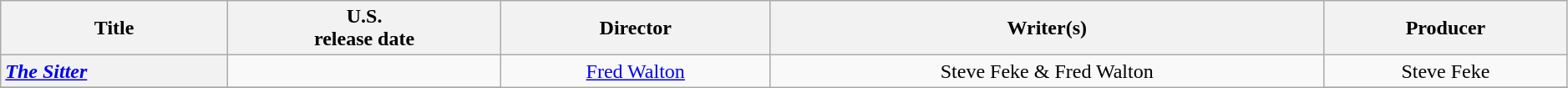<table class="wikitable plainrowheaders" style="text-align:center" width=99%>
<tr>
<th scope="col">Title</th>
<th scope="col">U.S. <br>release date</th>
<th scope="col">Director</th>
<th scope="col">Writer(s)</th>
<th scope="col">Producer</th>
</tr>
<tr>
<th scope="row" style="text-align:left"><em><a href='#'>The Sitter</a></em></th>
<td style="text-align:center"></td>
<td rowspan="3"><a href='#'>Fred Walton</a></td>
<td rowspan="2">Steve Feke & Fred Walton</td>
<td>Steve Feke</td>
</tr>
<tr>
</tr>
</table>
